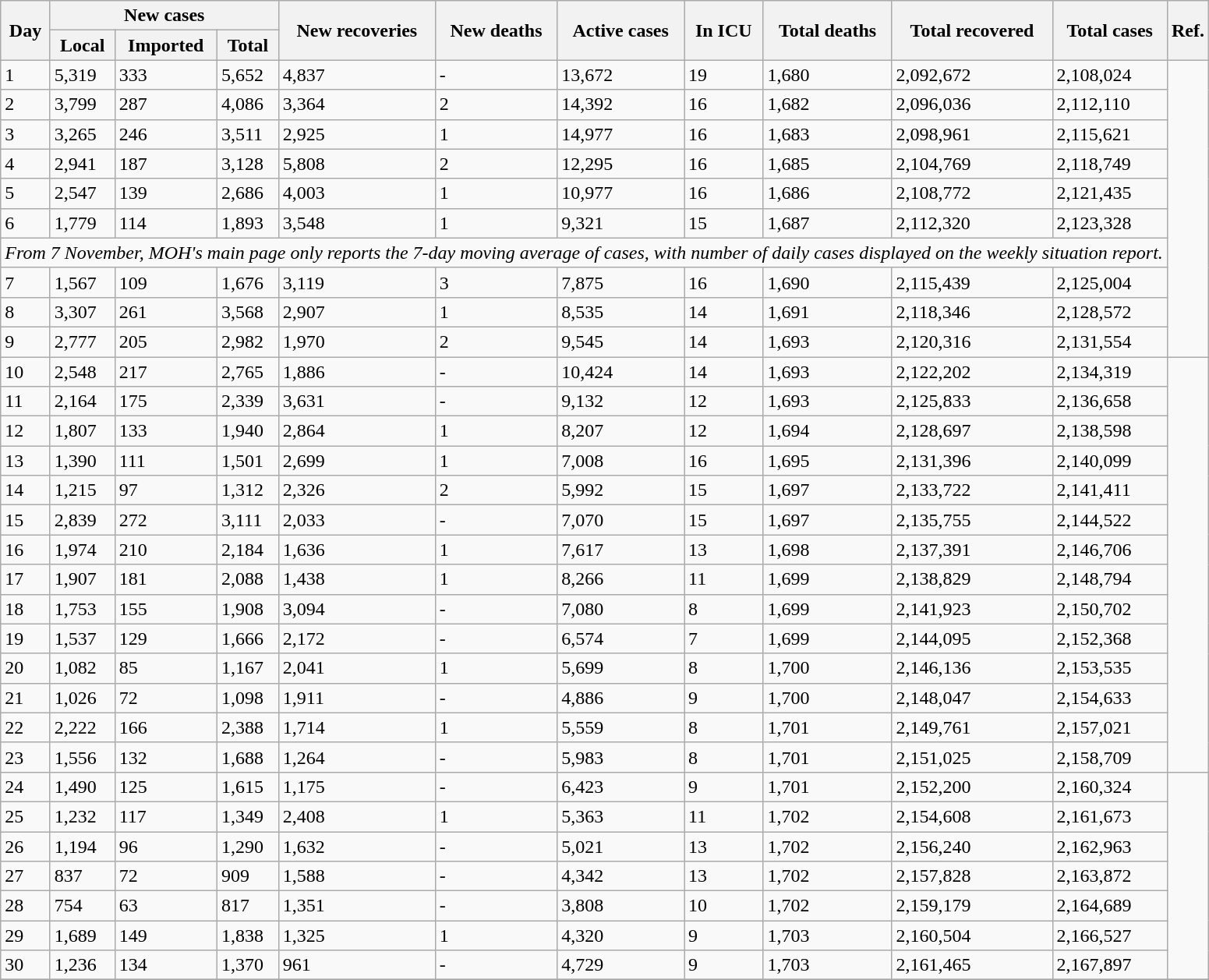<table class="wikitable">
<tr>
<th rowspan="2">Day</th>
<th colspan="3">New cases</th>
<th rowspan="2">New recoveries</th>
<th rowspan="2">New deaths</th>
<th rowspan="2">Active cases</th>
<th rowspan="2">In ICU</th>
<th rowspan="2">Total deaths</th>
<th rowspan="2">Total recovered</th>
<th rowspan="2">Total cases</th>
<th rowspan="2">Ref.</th>
</tr>
<tr>
<th>Local</th>
<th>Imported</th>
<th>Total</th>
</tr>
<tr>
<td>1</td>
<td>5,319</td>
<td>333</td>
<td>5,652</td>
<td>4,837</td>
<td>-</td>
<td>13,672</td>
<td>19</td>
<td>1,680</td>
<td>2,092,672</td>
<td>2,108,024</td>
<td rowspan="10"></td>
</tr>
<tr>
<td>2</td>
<td>3,799</td>
<td>287</td>
<td>4,086</td>
<td>3,364</td>
<td>2</td>
<td>14,392</td>
<td>16</td>
<td>1,682</td>
<td>2,096,036</td>
<td>2,112,110</td>
</tr>
<tr>
<td>3</td>
<td>3,265</td>
<td>246</td>
<td>3,511</td>
<td>2,925</td>
<td>1</td>
<td>14,977</td>
<td>16</td>
<td>1,683</td>
<td>2,098,961</td>
<td>2,115,621</td>
</tr>
<tr>
<td>4</td>
<td>2,941</td>
<td>187</td>
<td>3,128</td>
<td>5,808</td>
<td>2</td>
<td>12,295</td>
<td>16</td>
<td>1,685</td>
<td>2,104,769</td>
<td>2,118,749</td>
</tr>
<tr>
<td>5</td>
<td>2,547</td>
<td>139</td>
<td>2,686</td>
<td>4,003</td>
<td>1</td>
<td>10,977</td>
<td>16</td>
<td>1,686</td>
<td>2,108,772</td>
<td>2,121,435</td>
</tr>
<tr>
<td>6</td>
<td>1,779</td>
<td>114</td>
<td>1,893</td>
<td>3,548</td>
<td>1</td>
<td>9,321</td>
<td>15</td>
<td>1,687</td>
<td>2,112,320</td>
<td>2,123,328</td>
</tr>
<tr>
<td colspan="11" align="center"><em>From 7 November, MOH's main page only reports the 7-day moving average of cases, with number of daily cases displayed on the weekly situation report.</em></td>
</tr>
<tr>
<td>7</td>
<td>1,567</td>
<td>109</td>
<td>1,676</td>
<td>3,119</td>
<td>3</td>
<td>7,875</td>
<td>16</td>
<td>1,690</td>
<td>2,115,439</td>
<td>2,125,004</td>
</tr>
<tr>
<td>8</td>
<td>3,307</td>
<td>261</td>
<td>3,568</td>
<td>2,907</td>
<td>1</td>
<td>8,535</td>
<td>14</td>
<td>1,691</td>
<td>2,118,346</td>
<td>2,128,572</td>
</tr>
<tr>
<td>9</td>
<td>2,777</td>
<td>205</td>
<td>2,982</td>
<td>1,970</td>
<td>2</td>
<td>9,545</td>
<td>14</td>
<td>1,693</td>
<td>2,120,316</td>
<td>2,131,554</td>
</tr>
<tr>
<td>10</td>
<td>2,548</td>
<td>217</td>
<td>2,765</td>
<td>1,886</td>
<td>-</td>
<td>10,424</td>
<td>14</td>
<td>1,693</td>
<td>2,122,202</td>
<td>2,134,319</td>
<td rowspan="14"></td>
</tr>
<tr>
<td>11</td>
<td>2,164</td>
<td>175</td>
<td>2,339</td>
<td>3,631</td>
<td>-</td>
<td>9,132</td>
<td>12</td>
<td>1,693</td>
<td>2,125,833</td>
<td>2,136,658</td>
</tr>
<tr>
<td>12</td>
<td>1,807</td>
<td>133</td>
<td>1,940</td>
<td>2,864</td>
<td>1</td>
<td>8,207</td>
<td>12</td>
<td>1,694</td>
<td>2,128,697</td>
<td>2,138,598</td>
</tr>
<tr>
<td>13</td>
<td>1,390</td>
<td>111</td>
<td>1,501</td>
<td>2,699</td>
<td>1</td>
<td>7,008</td>
<td>16</td>
<td>1,695</td>
<td>2,131,396</td>
<td>2,140,099</td>
</tr>
<tr>
<td>14</td>
<td>1,215</td>
<td>97</td>
<td>1,312</td>
<td>2,326</td>
<td>2</td>
<td>5,992</td>
<td>15</td>
<td>1,697</td>
<td>2,133,722</td>
<td>2,141,411</td>
</tr>
<tr>
<td>15</td>
<td>2,839</td>
<td>272</td>
<td>3,111</td>
<td>2,033</td>
<td>-</td>
<td>7,070</td>
<td>15</td>
<td>1,697</td>
<td>2,135,755</td>
<td>2,144,522</td>
</tr>
<tr>
<td>16</td>
<td>1,974</td>
<td>210</td>
<td>2,184</td>
<td>1,636</td>
<td>1</td>
<td>7,617</td>
<td>13</td>
<td>1,698</td>
<td>2,137,391</td>
<td>2,146,706</td>
</tr>
<tr>
<td>17</td>
<td>1,907</td>
<td>181</td>
<td>2,088</td>
<td>1,438</td>
<td>1</td>
<td>8,266</td>
<td>11</td>
<td>1,699</td>
<td>2,138,829</td>
<td>2,148,794</td>
</tr>
<tr>
<td>18</td>
<td>1,753</td>
<td>155</td>
<td>1,908</td>
<td>3,094</td>
<td>-</td>
<td>7,080</td>
<td>8</td>
<td>1,699</td>
<td>2,141,923</td>
<td>2,150,702</td>
</tr>
<tr>
<td>19</td>
<td>1,537</td>
<td>129</td>
<td>1,666</td>
<td>2,172</td>
<td>-</td>
<td>6,574</td>
<td>7</td>
<td>1,699</td>
<td>2,144,095</td>
<td>2,152,368</td>
</tr>
<tr>
<td>20</td>
<td>1,082</td>
<td>85</td>
<td>1,167</td>
<td>2,041</td>
<td>1</td>
<td>5,699</td>
<td>8</td>
<td>1,700</td>
<td>2,146,136</td>
<td>2,153,535</td>
</tr>
<tr>
<td>21</td>
<td>1,026</td>
<td>72</td>
<td>1,098</td>
<td>1,911</td>
<td>-</td>
<td>4,886</td>
<td>9</td>
<td>1,700</td>
<td>2,148,047</td>
<td>2,154,633</td>
</tr>
<tr>
<td>22</td>
<td>2,222</td>
<td>166</td>
<td>2,388</td>
<td>1,714</td>
<td>1</td>
<td>5,559</td>
<td>8</td>
<td>1,701</td>
<td>2,149,761</td>
<td>2,157,021</td>
</tr>
<tr>
<td>23</td>
<td>1,556</td>
<td>132</td>
<td>1,688</td>
<td>1,264</td>
<td>-</td>
<td>5,983</td>
<td>8</td>
<td>1,701</td>
<td>2,151,025</td>
<td>2,158,709</td>
</tr>
<tr>
<td>24</td>
<td>1,490</td>
<td>125</td>
<td>1,615</td>
<td>1,175</td>
<td>-</td>
<td>6,423</td>
<td>9</td>
<td>1,701</td>
<td>2,152,200</td>
<td>2,160,324</td>
<td rowspan="7"></td>
</tr>
<tr>
<td>25</td>
<td>1,232</td>
<td>117</td>
<td>1,349</td>
<td>2,408</td>
<td>1</td>
<td>5,363</td>
<td>11</td>
<td>1,702</td>
<td>2,154,608</td>
<td>2,161,673</td>
</tr>
<tr>
<td>26</td>
<td>1,194</td>
<td>96</td>
<td>1,290</td>
<td>1,632</td>
<td>-</td>
<td>5,021</td>
<td>13</td>
<td>1,702</td>
<td>2,156,240</td>
<td>2,162,963</td>
</tr>
<tr>
<td>27</td>
<td>837</td>
<td>72</td>
<td>909</td>
<td>1,588</td>
<td>-</td>
<td>4,342</td>
<td>13</td>
<td>1,702</td>
<td>2,157,828</td>
<td>2,163,872</td>
</tr>
<tr>
<td>28</td>
<td>754</td>
<td>63</td>
<td>817</td>
<td>1,351</td>
<td>-</td>
<td>3,808</td>
<td>10</td>
<td>1,702</td>
<td>2,159,179</td>
<td>2,164,689</td>
</tr>
<tr>
<td>29</td>
<td>1,689</td>
<td>149</td>
<td>1,838</td>
<td>1,325</td>
<td>1</td>
<td>4,320</td>
<td>9</td>
<td>1,703</td>
<td>2,160,504</td>
<td>2,166,527</td>
</tr>
<tr>
<td>30</td>
<td>1,236</td>
<td>134</td>
<td>1,370</td>
<td>961</td>
<td>-</td>
<td>4,729</td>
<td>9</td>
<td>1,703</td>
<td>2,161,465</td>
<td>2,167,897</td>
</tr>
<tr>
</tr>
</table>
